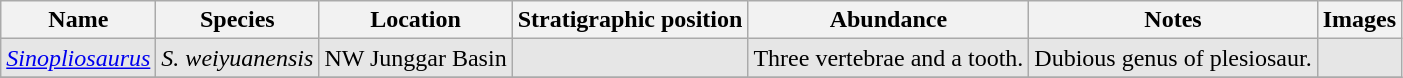<table class="wikitable" align="center">
<tr>
<th>Name</th>
<th>Species</th>
<th>Location</th>
<th>Stratigraphic position</th>
<th>Abundance</th>
<th>Notes</th>
<th>Images</th>
</tr>
<tr>
<td style="background:#E6E6E6;"><em><a href='#'>Sinopliosaurus</a></em></td>
<td style="background:#E6E6E6;"><em>S. weiyuanensis</em></td>
<td style="background:#E6E6E6;">NW Junggar Basin</td>
<td style="background:#E6E6E6;"></td>
<td style="background:#E6E6E6;">Three vertebrae and a tooth.</td>
<td style="background:#E6E6E6;">Dubious genus of plesiosaur.</td>
<td style="background:#E6E6E6;"></td>
</tr>
<tr>
</tr>
</table>
